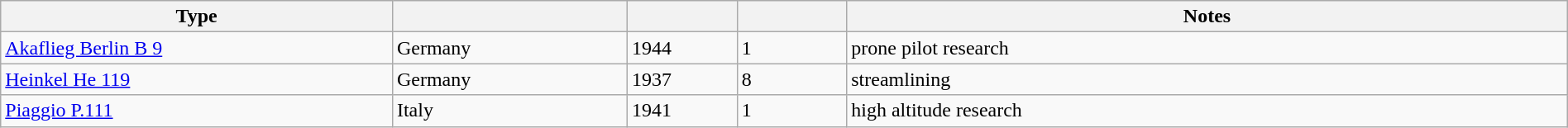<table class="wikitable sortable" border=1 style=width:100%>
<tr>
<th style=width:25%>Type</th>
<th style=width:15%></th>
<th style=width:7%></th>
<th style=width:7%></th>
<th>Notes</th>
</tr>
<tr>
<td><a href='#'>Akaflieg Berlin B 9</a></td>
<td>Germany</td>
<td>1944</td>
<td>1</td>
<td>prone pilot research</td>
</tr>
<tr>
<td><a href='#'>Heinkel He 119</a></td>
<td>Germany</td>
<td>1937</td>
<td>8</td>
<td>streamlining</td>
</tr>
<tr>
<td><a href='#'>Piaggio P.111</a></td>
<td>Italy</td>
<td>1941</td>
<td>1</td>
<td>high altitude research</td>
</tr>
</table>
